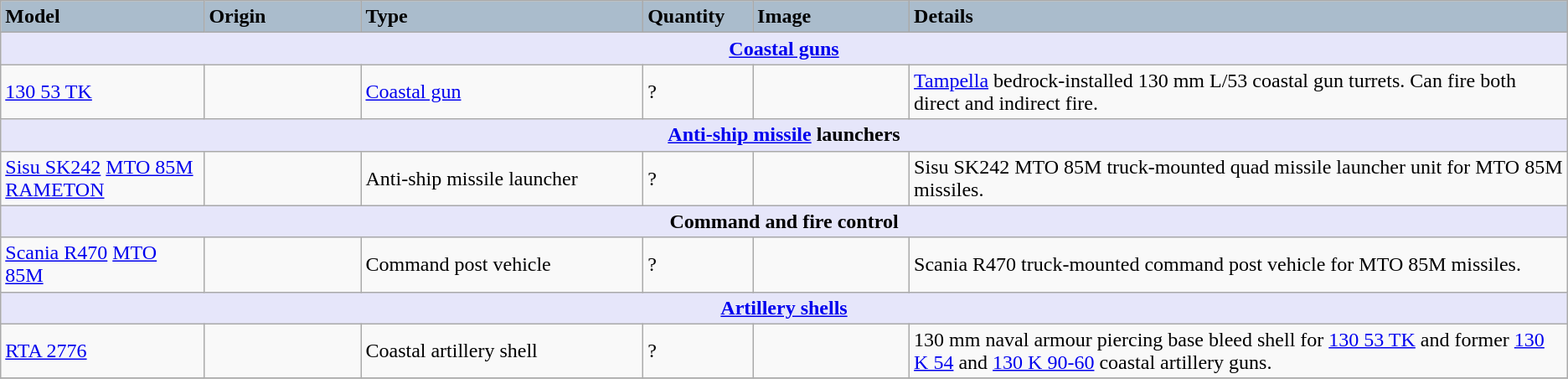<table class="wikitable">
<tr>
<th style="text-align: left; background: #aabccc; width:13%;">Model</th>
<th style="text-align: left; background: #aabccc; width:10%;">Origin</th>
<th style="text-align: left; background: #aabccc; width:18%;">Type</th>
<th style="text-align: left; background: #aabccc; width:7%;">Quantity</th>
<th style="text-align: left; background: #aabccc;width:10%;">Image</th>
<th style="text-align: left; background: #aabccc;width:42%;">Details</th>
</tr>
<tr>
<th style="align: center; background: lavender;" colspan="7"><a href='#'>Coastal guns</a></th>
</tr>
<tr>
<td><a href='#'>130 53 TK</a></td>
<td></td>
<td><a href='#'>Coastal gun</a></td>
<td>?</td>
<td></td>
<td><a href='#'>Tampella</a> bedrock-installed 130 mm L/53 coastal gun turrets. Can fire both direct and indirect fire.</td>
</tr>
<tr>
<th style="align: center; background: lavender;" colspan="7"><a href='#'>Anti-ship missile</a> launchers</th>
</tr>
<tr>
<td><a href='#'>Sisu SK242</a> <a href='#'>MTO 85M RAMETON</a></td>
<td></td>
<td>Anti-ship missile launcher</td>
<td>?</td>
<td></td>
<td>Sisu SK242 MTO 85M truck-mounted quad missile launcher unit for MTO 85M missiles.</td>
</tr>
<tr>
<th style="align: center; background: lavender;" colspan="7">Command and fire control</th>
</tr>
<tr>
<td><a href='#'>Scania R470</a> <a href='#'>MTO 85M</a></td>
<td></td>
<td>Command post vehicle</td>
<td>?</td>
<td></td>
<td>Scania R470 truck-mounted command post vehicle for MTO 85M missiles.</td>
</tr>
<tr>
<th style="align: center; background: lavender;" colspan="7"><a href='#'>Artillery shells</a></th>
</tr>
<tr>
<td><a href='#'>RTA 2776</a></td>
<td><br></td>
<td>Coastal artillery shell</td>
<td>?</td>
<td></td>
<td>130 mm naval armour piercing base bleed shell for <a href='#'>130 53 TK</a> and former <a href='#'>130 K 54</a> and <a href='#'>130 K 90-60</a> coastal artillery guns.</td>
</tr>
<tr>
</tr>
</table>
